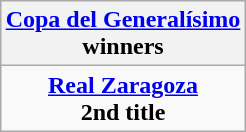<table class="wikitable" style="text-align: center; margin: 0 auto;">
<tr>
<th><a href='#'>Copa del Generalísimo</a><br>winners</th>
</tr>
<tr>
<td><strong><a href='#'>Real Zaragoza</a></strong><br><strong>2nd title</strong></td>
</tr>
</table>
